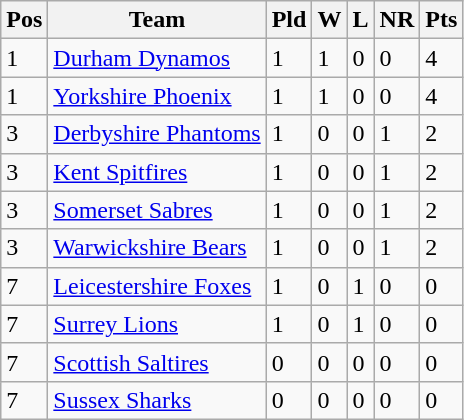<table class="wikitable">
<tr>
<th>Pos</th>
<th>Team</th>
<th>Pld</th>
<th>W</th>
<th>L</th>
<th>NR</th>
<th>Pts</th>
</tr>
<tr>
<td>1</td>
<td><a href='#'>Durham Dynamos</a></td>
<td>1</td>
<td>1</td>
<td>0</td>
<td>0</td>
<td>4</td>
</tr>
<tr>
<td>1</td>
<td><a href='#'>Yorkshire Phoenix</a></td>
<td>1</td>
<td>1</td>
<td>0</td>
<td>0</td>
<td>4</td>
</tr>
<tr>
<td>3</td>
<td><a href='#'>Derbyshire Phantoms</a></td>
<td>1</td>
<td>0</td>
<td>0</td>
<td>1</td>
<td>2</td>
</tr>
<tr>
<td>3</td>
<td><a href='#'>Kent Spitfires</a></td>
<td>1</td>
<td>0</td>
<td>0</td>
<td>1</td>
<td>2</td>
</tr>
<tr>
<td>3</td>
<td><a href='#'>Somerset Sabres</a></td>
<td>1</td>
<td>0</td>
<td>0</td>
<td>1</td>
<td>2</td>
</tr>
<tr>
<td>3</td>
<td><a href='#'>Warwickshire Bears</a></td>
<td>1</td>
<td>0</td>
<td>0</td>
<td>1</td>
<td>2</td>
</tr>
<tr>
<td>7</td>
<td><a href='#'>Leicestershire Foxes</a></td>
<td>1</td>
<td>0</td>
<td>1</td>
<td>0</td>
<td>0</td>
</tr>
<tr>
<td>7</td>
<td><a href='#'>Surrey Lions</a></td>
<td>1</td>
<td>0</td>
<td>1</td>
<td>0</td>
<td>0</td>
</tr>
<tr>
<td>7</td>
<td><a href='#'>Scottish Saltires</a></td>
<td>0</td>
<td>0</td>
<td>0</td>
<td>0</td>
<td>0</td>
</tr>
<tr>
<td>7</td>
<td><a href='#'>Sussex Sharks</a></td>
<td>0</td>
<td>0</td>
<td>0</td>
<td>0</td>
<td>0</td>
</tr>
</table>
